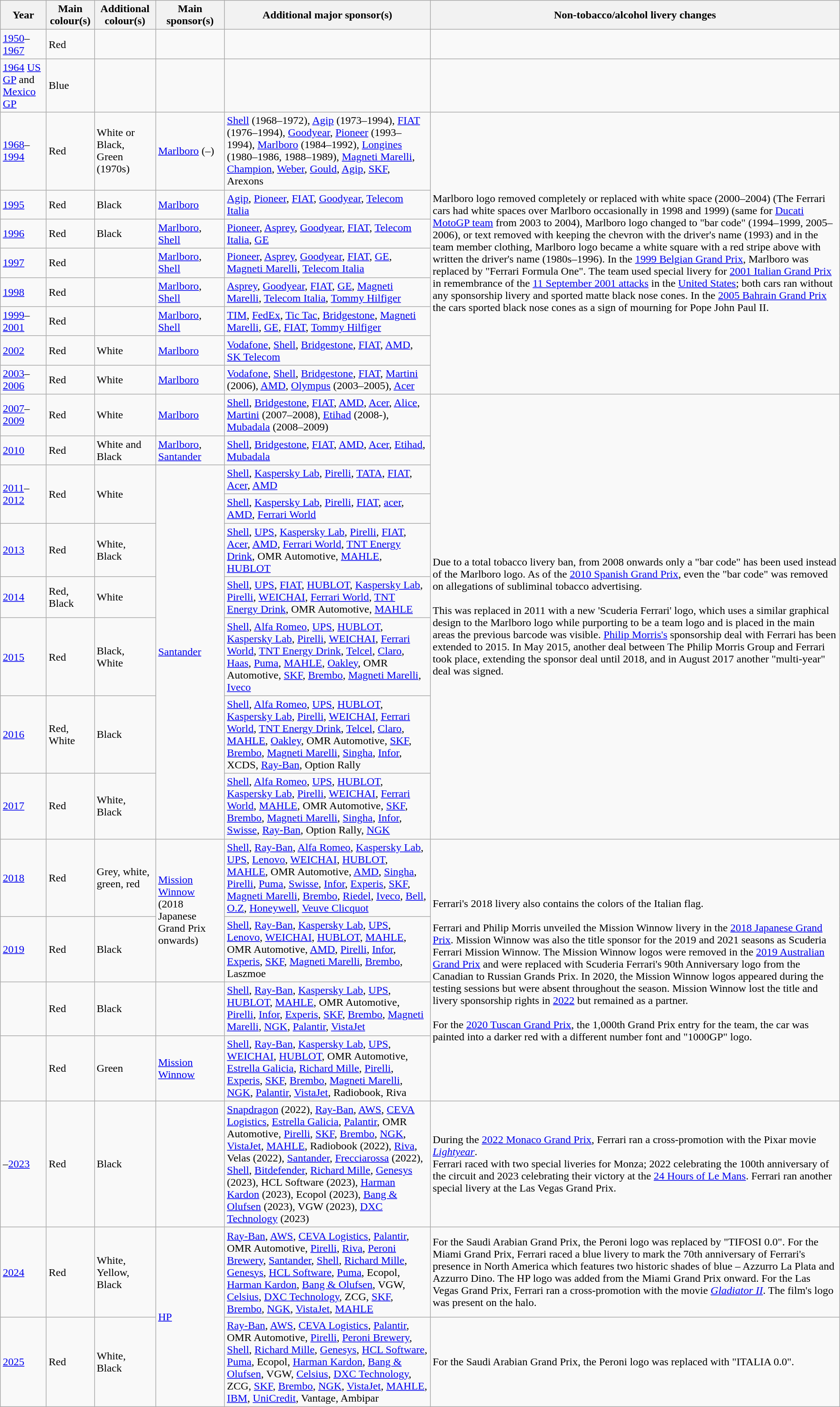<table class="wikitable">
<tr>
<th>Year</th>
<th>Main colour(s)</th>
<th>Additional colour(s)</th>
<th>Main sponsor(s)</th>
<th>Additional major sponsor(s)</th>
<th>Non-tobacco/alcohol livery changes</th>
</tr>
<tr>
<td><a href='#'>1950</a>–<a href='#'>1967</a></td>
<td>Red</td>
<td></td>
<td></td>
<td></td>
<td></td>
</tr>
<tr>
<td><a href='#'>1964</a> <a href='#'>US GP</a> and <a href='#'>Mexico GP</a></td>
<td>Blue</td>
<td></td>
<td></td>
<td></td>
<td></td>
</tr>
<tr>
<td><a href='#'>1968</a>– <a href='#'>1994</a></td>
<td>Red</td>
<td>White or Black, Green (1970s)</td>
<td><a href='#'>Marlboro</a> (–)</td>
<td><a href='#'>Shell</a> (1968–1972), <a href='#'>Agip</a> (1973–1994), <a href='#'>FIAT</a> (1976–1994), <a href='#'>Goodyear</a>, <a href='#'>Pioneer</a> (1993–1994), <a href='#'>Marlboro</a> (1984–1992), <a href='#'>Longines</a> (1980–1986, 1988–1989), <a href='#'>Magneti Marelli</a>, <a href='#'>Champion</a>, <a href='#'>Weber</a>, <a href='#'>Gould</a>, <a href='#'>Agip</a>, <a href='#'>SKF</a>, Arexons</td>
<td rowspan=8>Marlboro logo removed completely or replaced with white space (2000–2004) (The Ferrari cars had white spaces over Marlboro occasionally in 1998 and 1999) (same for <a href='#'>Ducati MotoGP team</a> from 2003 to 2004), Marlboro logo changed to "bar code" (1994–1999, 2005–2006), or text removed with keeping the chevron with the driver's name (1993) and in the team member clothing, Marlboro logo became a white square with a red stripe above with written the driver's name (1980s–1996). In the <a href='#'>1999 Belgian Grand Prix</a>, Marlboro was replaced by "Ferrari Formula One". The team used special livery for <a href='#'>2001 Italian Grand Prix</a> in remembrance of the <a href='#'>11 September 2001 attacks</a> in the <a href='#'>United States</a>; both cars ran without any sponsorship livery and sported matte black nose cones. In the <a href='#'>2005 Bahrain Grand Prix</a> the cars sported black nose cones as a sign of mourning for Pope John Paul II.</td>
</tr>
<tr>
<td><a href='#'>1995</a></td>
<td>Red</td>
<td>Black</td>
<td><a href='#'>Marlboro</a></td>
<td><a href='#'>Agip</a>, <a href='#'>Pioneer</a>, <a href='#'>FIAT</a>, <a href='#'>Goodyear</a>, <a href='#'>Telecom Italia</a></td>
</tr>
<tr>
<td><a href='#'>1996</a></td>
<td>Red</td>
<td>Black</td>
<td><a href='#'>Marlboro</a>, <a href='#'>Shell</a></td>
<td><a href='#'>Pioneer</a>, <a href='#'>Asprey</a>, <a href='#'>Goodyear</a>, <a href='#'>FIAT</a>, <a href='#'>Telecom Italia</a>, <a href='#'>GE</a></td>
</tr>
<tr>
<td><a href='#'>1997</a></td>
<td>Red</td>
<td></td>
<td><a href='#'>Marlboro</a>, <a href='#'>Shell</a></td>
<td><a href='#'>Pioneer</a>, <a href='#'>Asprey</a>, <a href='#'>Goodyear</a>, <a href='#'>FIAT</a>, <a href='#'>GE</a>, <a href='#'>Magneti Marelli</a>, <a href='#'>Telecom Italia</a></td>
</tr>
<tr>
<td><a href='#'>1998</a></td>
<td>Red</td>
<td></td>
<td><a href='#'>Marlboro</a>, <a href='#'>Shell</a></td>
<td><a href='#'>Asprey</a>, <a href='#'>Goodyear</a>, <a href='#'>FIAT</a>, <a href='#'>GE</a>, <a href='#'>Magneti Marelli</a>, <a href='#'>Telecom Italia</a>, <a href='#'>Tommy Hilfiger</a></td>
</tr>
<tr>
<td><a href='#'>1999</a>–<a href='#'>2001</a></td>
<td>Red</td>
<td></td>
<td><a href='#'>Marlboro</a>, <a href='#'>Shell</a></td>
<td><a href='#'>TIM</a>, <a href='#'>FedEx</a>, <a href='#'>Tic Tac</a>, <a href='#'>Bridgestone</a>, <a href='#'>Magneti Marelli</a>, <a href='#'>GE</a>, <a href='#'>FIAT</a>, <a href='#'>Tommy Hilfiger</a></td>
</tr>
<tr>
<td><a href='#'>2002</a></td>
<td>Red</td>
<td>White</td>
<td><a href='#'>Marlboro</a></td>
<td><a href='#'>Vodafone</a>, <a href='#'>Shell</a>, <a href='#'>Bridgestone</a>, <a href='#'>FIAT</a>, <a href='#'>AMD</a>, <a href='#'>SK Telecom</a></td>
</tr>
<tr>
<td><a href='#'>2003</a>–<a href='#'>2006</a></td>
<td>Red</td>
<td>White</td>
<td><a href='#'>Marlboro</a></td>
<td><a href='#'>Vodafone</a>, <a href='#'>Shell</a>, <a href='#'>Bridgestone</a>, <a href='#'>FIAT</a>, <a href='#'>Martini</a> (2006), <a href='#'>AMD</a>, <a href='#'>Olympus</a> (2003–2005), <a href='#'>Acer</a></td>
</tr>
<tr>
<td><a href='#'>2007</a>–<a href='#'>2009</a></td>
<td>Red</td>
<td>White</td>
<td><a href='#'>Marlboro</a></td>
<td><a href='#'>Shell</a>, <a href='#'>Bridgestone</a>, <a href='#'>FIAT</a>, <a href='#'>AMD</a>, <a href='#'>Acer</a>, <a href='#'>Alice</a>, <a href='#'>Martini</a> (2007–2008), <a href='#'>Etihad</a> (2008-), <a href='#'>Mubadala</a> (2008–2009)</td>
<td rowspan=9>Due to a total tobacco livery ban, from 2008 onwards only a "bar code" has been used instead of the Marlboro logo. As of the <a href='#'>2010 Spanish Grand Prix</a>, even the "bar code" was removed on allegations of subliminal tobacco advertising. <br><br>This was replaced in 2011 with a new 'Scuderia Ferrari' logo, which uses a similar graphical design to the Marlboro logo while purporting to be a team logo and is placed in the main areas the previous barcode was visible. <a href='#'>Philip Morris's</a> sponsorship deal with Ferrari has been extended to 2015. In May 2015, another deal between The Philip Morris Group and Ferrari took place, extending the sponsor deal until 2018, and in August 2017 another "multi-year" deal was signed.</td>
</tr>
<tr>
<td><a href='#'>2010</a></td>
<td>Red</td>
<td>White and Black</td>
<td><a href='#'>Marlboro</a>, <a href='#'>Santander</a></td>
<td><a href='#'>Shell</a>, <a href='#'>Bridgestone</a>, <a href='#'>FIAT</a>, <a href='#'>AMD</a>, <a href='#'>Acer</a>, <a href='#'>Etihad</a>, <a href='#'>Mubadala</a></td>
</tr>
<tr>
<td rowspan=2><a href='#'>2011</a>–<a href='#'>2012</a></td>
<td rowspan=2>Red</td>
<td rowspan=2>White</td>
<td rowspan=7><a href='#'>Santander</a></td>
<td><a href='#'>Shell</a>, <a href='#'>Kaspersky Lab</a>, <a href='#'>Pirelli</a>, <a href='#'>TATA</a>, <a href='#'>FIAT</a>, <a href='#'>Acer</a>, <a href='#'>AMD</a></td>
</tr>
<tr>
<td><a href='#'>Shell</a>, <a href='#'>Kaspersky Lab</a>, <a href='#'>Pirelli</a>, <a href='#'>FIAT</a>, <a href='#'>acer</a>, <a href='#'>AMD</a>, <a href='#'>Ferrari World</a></td>
</tr>
<tr>
<td><a href='#'>2013</a></td>
<td>Red</td>
<td>White, Black</td>
<td><a href='#'>Shell</a>, <a href='#'>UPS</a>, <a href='#'>Kaspersky Lab</a>, <a href='#'>Pirelli</a>, <a href='#'>FIAT</a>, <a href='#'>Acer</a>, <a href='#'>AMD</a>, <a href='#'>Ferrari World</a>, <a href='#'>TNT Energy Drink</a>, OMR Automotive, <a href='#'>MAHLE</a>, <a href='#'>HUBLOT</a></td>
</tr>
<tr>
<td><a href='#'>2014</a></td>
<td>Red, Black</td>
<td>White</td>
<td><a href='#'>Shell</a>, <a href='#'>UPS</a>, <a href='#'>FIAT</a>, <a href='#'>HUBLOT</a>, <a href='#'>Kaspersky Lab</a>, <a href='#'>Pirelli</a>, <a href='#'>WEICHAI</a>, <a href='#'>Ferrari World</a>, <a href='#'>TNT Energy Drink</a>, OMR Automotive, <a href='#'>MAHLE</a></td>
</tr>
<tr>
<td><a href='#'>2015</a></td>
<td>Red</td>
<td>Black, White</td>
<td><a href='#'>Shell</a>, <a href='#'>Alfa Romeo</a>, <a href='#'>UPS</a>, <a href='#'>HUBLOT</a>, <a href='#'>Kaspersky Lab</a>, <a href='#'>Pirelli</a>, <a href='#'>WEICHAI</a>, <a href='#'>Ferrari World</a>, <a href='#'>TNT Energy Drink</a>, <a href='#'>Telcel</a>, <a href='#'>Claro</a>, <a href='#'>Haas</a>, <a href='#'>Puma</a>, <a href='#'>MAHLE</a>, <a href='#'>Oakley</a>, OMR Automotive, <a href='#'>SKF</a>, <a href='#'>Brembo</a>, <a href='#'>Magneti Marelli</a>, <a href='#'>Iveco</a></td>
</tr>
<tr>
<td><a href='#'>2016</a></td>
<td>Red, White</td>
<td>Black</td>
<td><a href='#'>Shell</a>, <a href='#'>Alfa Romeo</a>, <a href='#'>UPS</a>, <a href='#'>HUBLOT</a>, <a href='#'>Kaspersky Lab</a>, <a href='#'>Pirelli</a>, <a href='#'>WEICHAI</a>, <a href='#'>Ferrari World</a>, <a href='#'>TNT Energy Drink</a>, <a href='#'>Telcel</a>, <a href='#'>Claro</a>, <a href='#'>MAHLE</a>, <a href='#'>Oakley</a>, OMR Automotive, <a href='#'>SKF</a>, <a href='#'>Brembo</a>, <a href='#'>Magneti Marelli</a>, <a href='#'>Singha</a>, <a href='#'>Infor</a>, XCDS, <a href='#'>Ray-Ban</a>, Option Rally</td>
</tr>
<tr>
<td><a href='#'>2017</a></td>
<td>Red</td>
<td>White, Black</td>
<td><a href='#'>Shell</a>, <a href='#'>Alfa Romeo</a>, <a href='#'>UPS</a>, <a href='#'>HUBLOT</a>, <a href='#'>Kaspersky Lab</a>, <a href='#'>Pirelli</a>, <a href='#'>WEICHAI</a>, <a href='#'>Ferrari World</a>, <a href='#'>MAHLE</a>, OMR Automotive, <a href='#'>SKF</a>, <a href='#'>Brembo</a>, <a href='#'>Magneti Marelli</a>, <a href='#'>Singha</a>, <a href='#'>Infor</a>, <a href='#'>Swisse</a>, <a href='#'>Ray-Ban</a>, Option Rally, <a href='#'>NGK</a></td>
</tr>
<tr>
<td><a href='#'>2018</a></td>
<td>Red</td>
<td>Grey, white, green, red</td>
<td rowspan=2><a href='#'>Mission Winnow</a> (2018 Japanese Grand Prix onwards)</td>
<td><a href='#'>Shell</a>, <a href='#'>Ray-Ban</a>, <a href='#'>Alfa Romeo</a>, <a href='#'>Kaspersky Lab</a>, <a href='#'>UPS</a>, <a href='#'>Lenovo</a>, <a href='#'>WEICHAI</a>, <a href='#'>HUBLOT</a>, <a href='#'>MAHLE</a>, OMR Automotive, <a href='#'>AMD</a>, <a href='#'>Singha</a>, <a href='#'>Pirelli</a>, <a href='#'>Puma</a>, <a href='#'>Swisse</a>, <a href='#'>Infor</a>, <a href='#'>Experis</a>, <a href='#'>SKF</a>, <a href='#'>Magneti Marelli</a>, <a href='#'>Brembo</a>, <a href='#'>Riedel</a>, <a href='#'>Iveco</a>, <a href='#'>Bell</a>, <a href='#'>O.Z</a>, <a href='#'>Honeywell</a>, <a href='#'>Veuve Clicquot</a></td>
<td rowspan="4">Ferrari's 2018 livery also contains the colors of the Italian flag.<br><br>Ferrari and Philip Morris unveiled the Mission Winnow livery in the <a href='#'>2018 Japanese Grand Prix</a>. Mission Winnow was also the title sponsor for the 2019 and 2021 seasons as Scuderia Ferrari Mission Winnow. The Mission Winnow logos were removed in the <a href='#'>2019 Australian Grand Prix</a> and were replaced with Scuderia Ferrari's 90th Anniversary logo from the Canadian to Russian Grands Prix. In 2020, the Mission Winnow logos appeared during the testing sessions but were absent throughout the season. Mission Winnow lost the title and livery sponsorship rights in <a href='#'>2022</a> but remained as a partner. <br><br>For the <a href='#'>2020 Tuscan Grand Prix</a>, the 1,000th Grand Prix entry for the team, the car was painted into a darker red with a different number font and "1000GP" logo.</td>
</tr>
<tr>
<td><a href='#'>2019</a></td>
<td>Red</td>
<td>Black</td>
<td><a href='#'>Shell</a>, <a href='#'>Ray-Ban</a>, <a href='#'>Kaspersky Lab</a>, <a href='#'>UPS</a>, <a href='#'>Lenovo</a>, <a href='#'>WEICHAI</a>, <a href='#'>HUBLOT</a>, <a href='#'>MAHLE</a>, OMR Automotive, <a href='#'>AMD</a>, <a href='#'>Pirelli</a>, <a href='#'>Infor</a>, <a href='#'>Experis</a>, <a href='#'>SKF</a>, <a href='#'>Magneti Marelli</a>, <a href='#'>Brembo</a>, Laszmoe</td>
</tr>
<tr>
<td></td>
<td>Red</td>
<td>Black</td>
<td></td>
<td><a href='#'>Shell</a>, <a href='#'>Ray-Ban</a>, <a href='#'>Kaspersky Lab</a>, <a href='#'>UPS</a>, <a href='#'>HUBLOT</a>, <a href='#'>MAHLE</a>, OMR Automotive, <a href='#'>Pirelli</a>, <a href='#'>Infor</a>, <a href='#'>Experis</a>, <a href='#'>SKF</a>, <a href='#'>Brembo</a>, <a href='#'>Magneti Marelli</a>, <a href='#'>NGK</a>, <a href='#'>Palantir</a>, <a href='#'>VistaJet</a></td>
</tr>
<tr>
<td></td>
<td>Red</td>
<td>Green</td>
<td><a href='#'>Mission Winnow</a></td>
<td><a href='#'>Shell</a>, <a href='#'>Ray-Ban</a>, <a href='#'>Kaspersky Lab</a>, <a href='#'>UPS</a>, <a href='#'>WEICHAI</a>, <a href='#'>HUBLOT</a>, OMR Automotive, <a href='#'>Estrella Galicia</a>, <a href='#'>Richard Mille</a>, <a href='#'>Pirelli</a>, <a href='#'>Experis</a>, <a href='#'>SKF</a>, <a href='#'>Brembo</a>, <a href='#'>Magneti Marelli</a>, <a href='#'>NGK</a>, <a href='#'>Palantir</a>, <a href='#'>VistaJet</a>, Radiobook, Riva</td>
</tr>
<tr>
<td>–<a href='#'>2023</a></td>
<td>Red</td>
<td>Black</td>
<td></td>
<td><a href='#'>Snapdragon</a> (2022), <a href='#'>Ray-Ban</a>, <a href='#'>AWS</a>, <a href='#'>CEVA Logistics</a>, <a href='#'>Estrella Galicia</a>, <a href='#'>Palantir</a>, OMR Automotive, <a href='#'>Pirelli</a>, <a href='#'>SKF</a>, <a href='#'>Brembo</a>, <a href='#'>NGK</a>, <a href='#'>VistaJet</a>, <a href='#'>MAHLE</a>, Radiobook (2022), <a href='#'>Riva</a>, Velas (2022), <a href='#'>Santander</a>, <a href='#'>Frecciarossa</a> (2022), <a href='#'>Shell</a>, <a href='#'>Bitdefender</a>, <a href='#'>Richard Mille</a>, <a href='#'>Genesys</a> (2023), HCL Software (2023), <a href='#'>Harman Kardon</a> (2023), Ecopol (2023), <a href='#'>Bang & Olufsen</a> (2023), VGW (2023), <a href='#'>DXC Technology</a> (2023)</td>
<td>During the <a href='#'>2022 Monaco Grand Prix</a>, Ferrari ran a cross-promotion with the Pixar movie <em><a href='#'>Lightyear</a></em>.<br>Ferrari raced with two special liveries for Monza; 2022 celebrating the 100th anniversary of the circuit and 2023 celebrating their victory at the <a href='#'>24 Hours of Le Mans</a>. Ferrari ran another special livery at the Las Vegas Grand Prix.</td>
</tr>
<tr>
<td><a href='#'>2024</a></td>
<td>Red</td>
<td>White, Yellow, Black</td>
<td rowspan=2><a href='#'>HP</a></td>
<td><a href='#'>Ray-Ban</a>, <a href='#'>AWS</a>, <a href='#'>CEVA Logistics</a>, <a href='#'>Palantir</a>, OMR Automotive, <a href='#'>Pirelli</a>, <a href='#'>Riva</a>, <a href='#'>Peroni Brewery</a>, <a href='#'>Santander</a>, <a href='#'>Shell</a>, <a href='#'>Richard Mille</a>, <a href='#'>Genesys</a>, <a href='#'>HCL Software</a>, <a href='#'>Puma</a>, Ecopol, <a href='#'>Harman Kardon</a>, <a href='#'>Bang & Olufsen</a>, VGW, <a href='#'>Celsius</a>, <a href='#'>DXC Technology</a>, ZCG, <a href='#'>SKF</a>, <a href='#'>Brembo</a>, <a href='#'>NGK</a>, <a href='#'>VistaJet</a>, <a href='#'>MAHLE</a></td>
<td>For the Saudi Arabian Grand Prix, the Peroni logo was replaced by "TIFOSI 0.0". For the Miami Grand Prix, Ferrari raced a blue livery to mark the 70th anniversary of Ferrari's presence in North America which features two historic shades of blue – Azzurro La Plata and Azzurro Dino. The HP logo was added from the Miami Grand Prix onward. For the Las Vegas Grand Prix, Ferrari ran a cross-promotion with the movie <em><a href='#'>Gladiator II</a></em>. The film's logo was present on the halo.</td>
</tr>
<tr>
<td><a href='#'>2025</a></td>
<td>Red</td>
<td>White, Black</td>
<td><a href='#'>Ray-Ban</a>, <a href='#'>AWS</a>, <a href='#'>CEVA Logistics</a>, <a href='#'>Palantir</a>, OMR Automotive, <a href='#'>Pirelli</a>, <a href='#'>Peroni Brewery</a>, <a href='#'>Shell</a>, <a href='#'>Richard Mille</a>, <a href='#'>Genesys</a>, <a href='#'>HCL Software</a>, <a href='#'>Puma</a>, Ecopol, <a href='#'>Harman Kardon</a>, <a href='#'>Bang & Olufsen</a>, VGW, <a href='#'>Celsius</a>, <a href='#'>DXC Technology</a>, ZCG, <a href='#'>SKF</a>, <a href='#'>Brembo</a>, <a href='#'>NGK</a>, <a href='#'>VistaJet</a>, <a href='#'>MAHLE</a>, <a href='#'>IBM</a>, <a href='#'>UniCredit</a>, Vantage, Ambipar</td>
<td>For the Saudi Arabian Grand Prix, the Peroni logo was replaced with "ITALIA 0.0".</td>
</tr>
</table>
